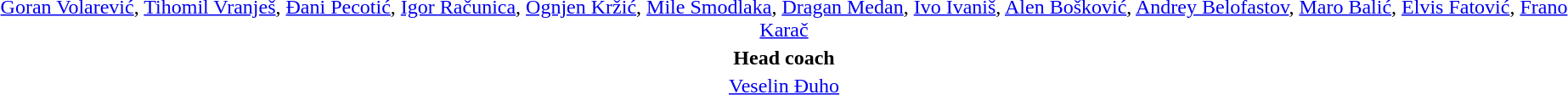<table style="text-align: center; margin-top: 2em; margin-left: auto; margin-right: auto">
<tr>
<td><a href='#'>Goran Volarević</a>, <a href='#'>Tihomil Vranješ</a>, <a href='#'>Đani Pecotić</a>, <a href='#'>Igor Računica</a>, <a href='#'>Ognjen Kržić</a>, <a href='#'>Mile Smodlaka</a>, <a href='#'>Dragan Medan</a>, <a href='#'>Ivo Ivaniš</a>, <a href='#'>Alen Bošković</a>, <a href='#'>Andrey Belofastov</a>, <a href='#'>Maro Balić</a>, <a href='#'>Elvis Fatović</a>, <a href='#'>Frano Karač</a></td>
</tr>
<tr>
<td><strong>Head coach</strong></td>
</tr>
<tr>
<td><a href='#'>Veselin Đuho</a></td>
</tr>
</table>
